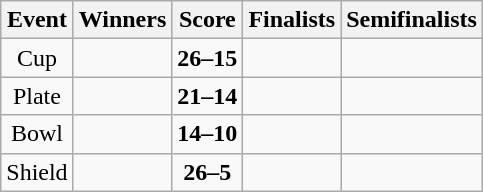<table class="wikitable" style="text-align: center">
<tr>
<th>Event</th>
<th>Winners</th>
<th>Score</th>
<th>Finalists</th>
<th>Semifinalists</th>
</tr>
<tr>
<td>Cup</td>
<td align=left><strong></strong></td>
<td><strong>26–15</strong></td>
<td align=left></td>
<td align=left><br></td>
</tr>
<tr>
<td>Plate</td>
<td align=left><strong></strong></td>
<td><strong>21–14</strong></td>
<td align=left></td>
<td align=left><br></td>
</tr>
<tr>
<td>Bowl</td>
<td align=left><strong></strong></td>
<td><strong>14–10</strong></td>
<td align=left></td>
<td align=left><br></td>
</tr>
<tr>
<td>Shield</td>
<td align=left><strong></strong></td>
<td><strong>26–5</strong></td>
<td align=left></td>
<td align=left><br></td>
</tr>
</table>
